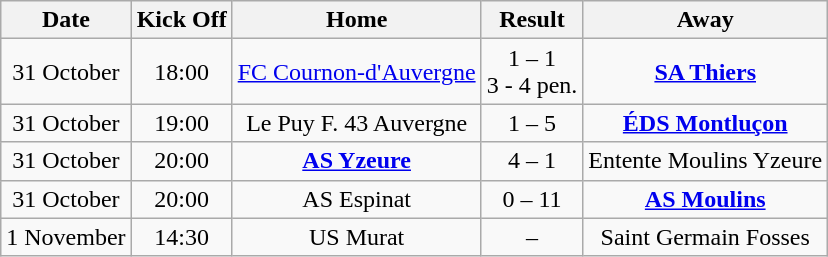<table class="wikitable" style="text-align: center">
<tr>
<th scope="col">Date</th>
<th scope="col">Kick Off</th>
<th scope="col">Home</th>
<th scope="col">Result</th>
<th scope="col">Away</th>
</tr>
<tr>
<td>31 October</td>
<td>18:00</td>
<td><a href='#'>FC Cournon-d'Auvergne</a></td>
<td>1 – 1 <br> 3 - 4 pen.</td>
<td><strong><a href='#'>SA Thiers</a></strong></td>
</tr>
<tr>
<td>31 October</td>
<td>19:00</td>
<td>Le Puy F. 43 Auvergne</td>
<td>1 – 5</td>
<td><strong><a href='#'>ÉDS Montluçon</a></strong></td>
</tr>
<tr>
<td>31 October</td>
<td>20:00</td>
<td><strong><a href='#'>AS Yzeure</a></strong></td>
<td>4 – 1</td>
<td>Entente Moulins Yzeure</td>
</tr>
<tr>
<td>31 October</td>
<td>20:00</td>
<td>AS Espinat</td>
<td>0 – 11</td>
<td><strong><a href='#'>AS Moulins</a></strong></td>
</tr>
<tr>
<td>1 November</td>
<td>14:30</td>
<td>US Murat</td>
<td>–</td>
<td>Saint Germain Fosses</td>
</tr>
</table>
